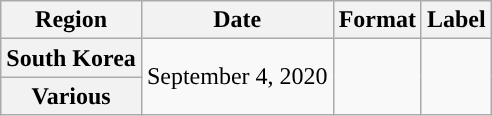<table class="wikitable plainrowheaders" style="text-align:center">
<tr>
<th>Region</th>
<th>Date</th>
<th>Format</th>
<th>Label</th>
</tr>
<tr>
<th scope="row">South Korea</th>
<td rowspan="2">September 4, 2020</td>
<td rowspan="2"></td>
<td rowspan="2"></td>
</tr>
<tr>
<th scope="row">Various</th>
</tr>
</table>
